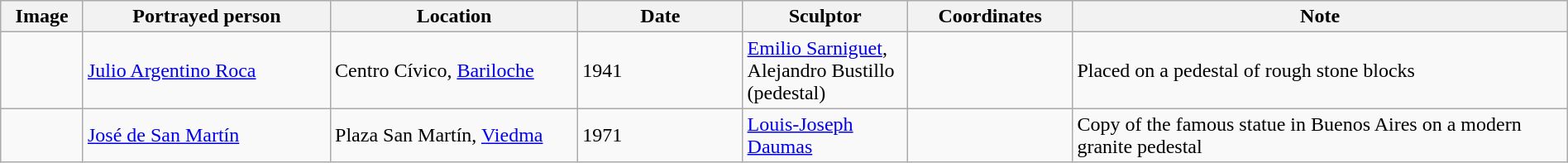<table class="wikitable sortable"  style="width:100%;">
<tr>
<th width="5%" align="left" class="unsortable">Image</th>
<th width="15%" align="left">Portrayed person</th>
<th width="15%" align="left">Location</th>
<th width="10%" align="left">Date</th>
<th width="10%" align="left">Sculptor</th>
<th width="10%" align="left">Coordinates</th>
<th width="30%" align="left">Note</th>
</tr>
<tr>
<td></td>
<td><a href='#'>Julio Argentino Roca</a></td>
<td>Centro Cívico, <a href='#'>Bariloche</a></td>
<td>1941</td>
<td><a href='#'>Emilio Sarniguet</a>, Alejandro Bustillo (pedestal)</td>
<td></td>
<td>Placed on a pedestal of rough stone blocks</td>
</tr>
<tr>
<td></td>
<td><a href='#'>José de San Martín</a></td>
<td>Plaza San Martín, <a href='#'>Viedma</a></td>
<td>1971</td>
<td><a href='#'>Louis-Joseph Daumas</a></td>
<td></td>
<td>Copy of the famous statue in Buenos Aires on a modern granite pedestal</td>
</tr>
</table>
